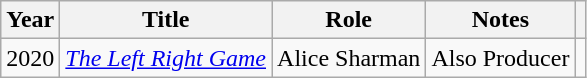<table class="wikitable unsortable">
<tr>
<th>Year</th>
<th>Title</th>
<th>Role</th>
<th class="unsortable">Notes</th>
<th class="unsortable"></th>
</tr>
<tr>
<td>2020</td>
<td><em><a href='#'>The Left Right Game</a></em></td>
<td>Alice Sharman</td>
<td>Also Producer</td>
<td></td>
</tr>
</table>
